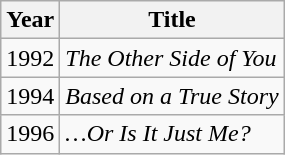<table class="wikitable">
<tr>
<th>Year</th>
<th>Title</th>
</tr>
<tr>
<td>1992</td>
<td><em>The Other Side of You</em></td>
</tr>
<tr>
<td>1994</td>
<td><em>Based on a True Story</em></td>
</tr>
<tr>
<td>1996</td>
<td><em>…Or Is It Just Me?</em></td>
</tr>
</table>
